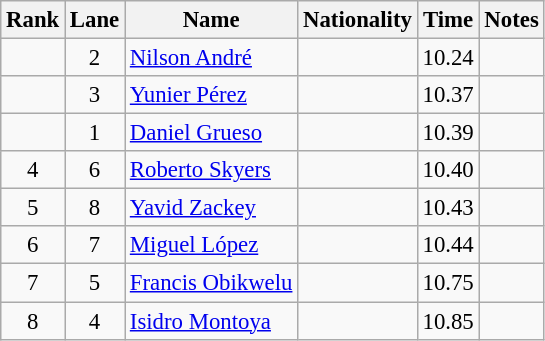<table class="wikitable sortable" style="text-align:center;font-size:95%">
<tr>
<th>Rank</th>
<th>Lane</th>
<th>Name</th>
<th>Nationality</th>
<th>Time</th>
<th>Notes</th>
</tr>
<tr>
<td></td>
<td>2</td>
<td align=left><a href='#'>Nilson André</a></td>
<td align=left></td>
<td>10.24</td>
<td></td>
</tr>
<tr>
<td></td>
<td>3</td>
<td align=left><a href='#'>Yunier Pérez</a></td>
<td align=left></td>
<td>10.37</td>
<td></td>
</tr>
<tr>
<td></td>
<td>1</td>
<td align=left><a href='#'>Daniel Grueso</a></td>
<td align=left></td>
<td>10.39</td>
<td></td>
</tr>
<tr>
<td>4</td>
<td>6</td>
<td align=left><a href='#'>Roberto Skyers</a></td>
<td align=left></td>
<td>10.40</td>
<td></td>
</tr>
<tr>
<td>5</td>
<td>8</td>
<td align=left><a href='#'>Yavid Zackey</a></td>
<td align=left></td>
<td>10.43</td>
<td></td>
</tr>
<tr>
<td>6</td>
<td>7</td>
<td align=left><a href='#'>Miguel López</a></td>
<td align=left></td>
<td>10.44</td>
<td></td>
</tr>
<tr>
<td>7</td>
<td>5</td>
<td align=left><a href='#'>Francis Obikwelu</a></td>
<td align=left></td>
<td>10.75</td>
<td></td>
</tr>
<tr>
<td>8</td>
<td>4</td>
<td align=left><a href='#'>Isidro Montoya</a></td>
<td align=left></td>
<td>10.85</td>
<td></td>
</tr>
</table>
